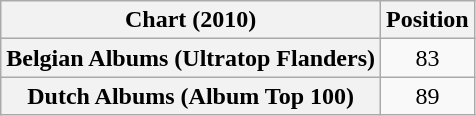<table class="wikitable plainrowheaders" style="text-align:center">
<tr>
<th>Chart (2010)</th>
<th>Position</th>
</tr>
<tr>
<th scope="row">Belgian Albums (Ultratop Flanders)</th>
<td>83</td>
</tr>
<tr>
<th scope="row">Dutch Albums (Album Top 100)</th>
<td>89</td>
</tr>
</table>
